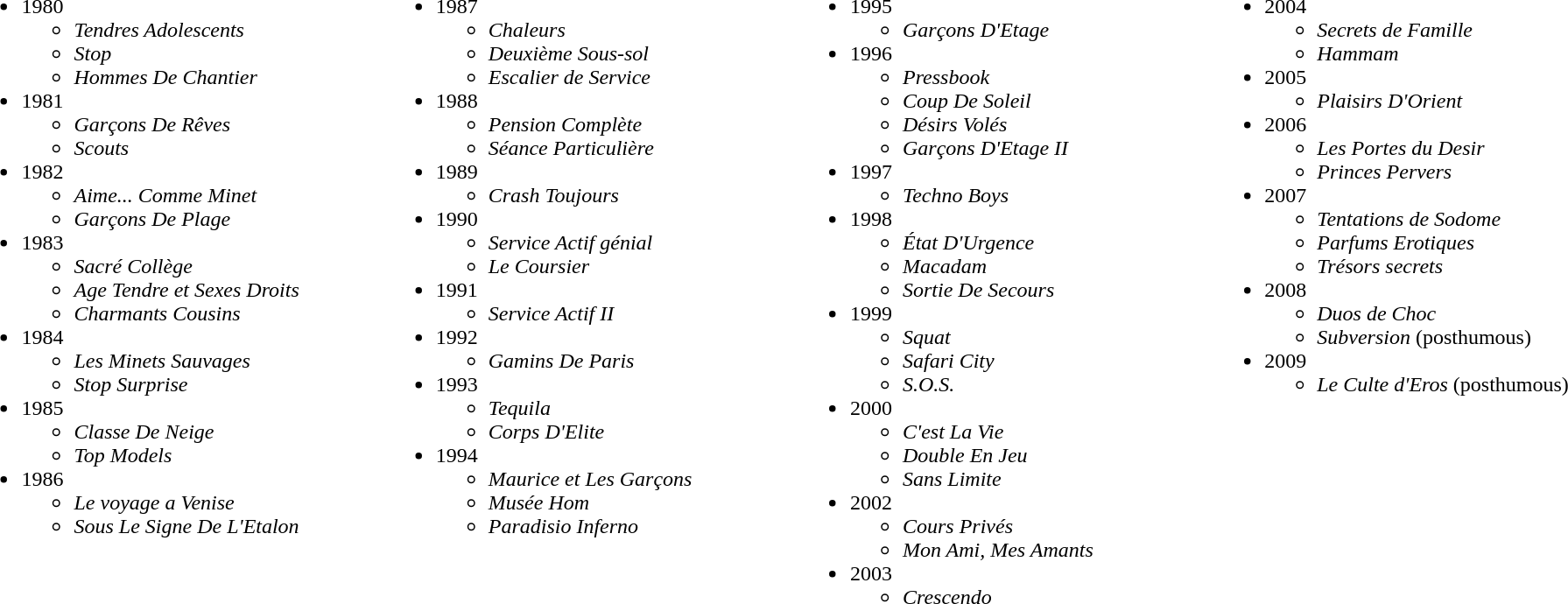<table style="width:100%;">
<tr cellspacing="3">
<td style="width:25%; vertical-align:top;"><br><ul><li>1980<ul><li><em>Tendres Adolescents</em></li><li><em>Stop</em></li><li><em>Hommes De Chantier</em></li></ul></li><li>1981<ul><li><em>Garçons De Rêves</em></li><li><em>Scouts</em></li></ul></li><li>1982<ul><li><em>Aime... Comme Minet</em></li><li><em>Garçons De Plage</em></li></ul></li><li>1983<ul><li><em>Sacré Collège</em></li><li><em>Age Tendre et Sexes Droits</em></li><li><em>Charmants Cousins</em></li></ul></li><li>1984<ul><li><em>Les Minets Sauvages</em></li><li><em>Stop Surprise</em></li></ul></li><li>1985<ul><li><em>Classe De Neige</em></li><li><em>Top Models</em></li></ul></li><li>1986<ul><li><em>Le voyage a Venise</em></li><li><em>Sous Le Signe De L'Etalon</em></li></ul></li></ul></td>
<td style="width:25%; vertical-align:top;"><br><ul><li>1987<ul><li><em>Chaleurs</em></li><li><em>Deuxième Sous-sol</em></li><li><em>Escalier de Service</em></li></ul></li><li>1988<ul><li><em>Pension Complète</em></li><li><em>Séance Particulière</em></li></ul></li><li>1989<ul><li><em>Crash Toujours</em></li></ul></li><li>1990<ul><li><em>Service Actif génial</em></li><li><em>Le Coursier</em></li></ul></li><li>1991<ul><li><em>Service Actif II</em></li></ul></li><li>1992<ul><li><em>Gamins De Paris</em></li></ul></li><li>1993<ul><li><em>Tequila</em></li><li><em>Corps D'Elite</em></li></ul></li><li>1994<ul><li><em>Maurice et Les Garçons</em></li><li><em>Musée Hom</em></li><li><em>Paradisio Inferno</em></li></ul></li></ul></td>
<td style="width:25%; vertical-align:top;"><br><ul><li>1995<ul><li><em>Garçons D'Etage</em></li></ul></li><li>1996<ul><li><em>Pressbook</em></li><li><em>Coup De Soleil</em></li><li><em>Désirs Volés</em></li><li><em>Garçons D'Etage II</em></li></ul></li><li>1997<ul><li><em>Techno Boys</em></li></ul></li><li>1998<ul><li><em>État D'Urgence</em></li><li><em>Macadam</em></li><li><em>Sortie De Secours</em></li></ul></li><li>1999<ul><li><em>Squat</em></li><li><em>Safari City</em></li><li><em>S.O.S.</em></li></ul></li><li>2000<ul><li><em>C'est La Vie</em></li><li><em>Double En Jeu</em></li><li><em>Sans Limite</em></li></ul></li><li>2002<ul><li><em>Cours Privés</em></li><li><em>Mon Ami, Mes Amants</em></li></ul></li><li>2003<ul><li><em>Crescendo</em></li></ul></li></ul></td>
<td style="width:25%; vertical-align:top;"><br><ul><li>2004<ul><li><em>Secrets de Famille</em></li><li><em>Hammam</em></li></ul></li><li>2005<ul><li><em>Plaisirs D'Orient</em></li></ul></li><li>2006<ul><li><em>Les Portes du Desir</em></li><li><em>Princes Pervers</em></li></ul></li><li>2007<ul><li><em>Tentations de Sodome</em></li><li><em>Parfums Erotiques</em></li><li><em>Trésors secrets</em></li></ul></li><li>2008<ul><li><em>Duos de Choc</em></li><li><em>Subversion</em> (posthumous)</li></ul></li><li>2009<ul><li><em>Le Culte d'Eros</em> (posthumous)</li></ul></li></ul></td>
</tr>
</table>
